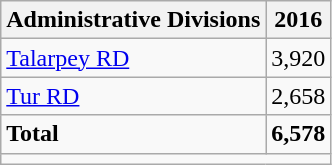<table class="wikitable">
<tr>
<th>Administrative Divisions</th>
<th>2016</th>
</tr>
<tr>
<td><a href='#'>Talarpey RD</a></td>
<td style="text-align: right;">3,920</td>
</tr>
<tr>
<td><a href='#'>Tur RD</a></td>
<td style="text-align: right;">2,658</td>
</tr>
<tr>
<td><strong>Total</strong></td>
<td style="text-align: right;"><strong>6,578</strong></td>
</tr>
<tr>
<td colspan=2></td>
</tr>
</table>
